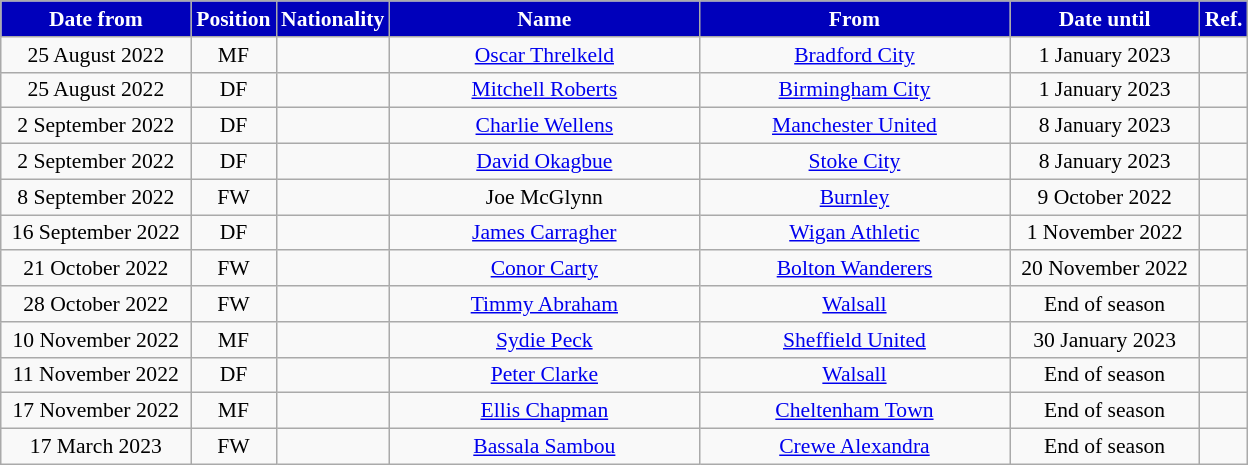<table class="wikitable"  style="text-align:center; font-size:90%; ">
<tr>
<th style="background:#0000BB;color:#fff; width:120px;">Date from</th>
<th style="background:#0000BB;color:#fff; width:50px;">Position</th>
<th style="background:#0000BB;color:#fff; width:50px;">Nationality</th>
<th style="background:#0000BB;color:#fff; width:200px;">Name</th>
<th style="background:#0000BB;color:#fff; width:200px;">From</th>
<th style="background:#0000BB;color:#fff; width:120px;">Date until</th>
<th style="background:#0000BB;color:#fff; width:25px;">Ref.</th>
</tr>
<tr>
<td>25 August 2022</td>
<td>MF</td>
<td></td>
<td><a href='#'>Oscar Threlkeld</a></td>
<td> <a href='#'>Bradford City</a></td>
<td>1 January 2023</td>
<td></td>
</tr>
<tr>
<td>25 August 2022</td>
<td>DF</td>
<td></td>
<td><a href='#'>Mitchell Roberts</a></td>
<td> <a href='#'>Birmingham City</a></td>
<td>1 January 2023</td>
<td></td>
</tr>
<tr>
<td>2 September 2022</td>
<td>DF</td>
<td></td>
<td><a href='#'>Charlie Wellens</a></td>
<td> <a href='#'>Manchester United</a></td>
<td>8 January 2023</td>
<td></td>
</tr>
<tr>
<td>2 September 2022</td>
<td>DF</td>
<td></td>
<td><a href='#'>David Okagbue</a></td>
<td> <a href='#'>Stoke City</a></td>
<td>8 January 2023 </td>
<td></td>
</tr>
<tr>
<td>8 September 2022</td>
<td>FW</td>
<td></td>
<td>Joe McGlynn</td>
<td> <a href='#'>Burnley</a></td>
<td>9 October 2022</td>
<td></td>
</tr>
<tr>
<td>16 September 2022</td>
<td>DF</td>
<td></td>
<td><a href='#'>James Carragher</a></td>
<td> <a href='#'>Wigan Athletic</a></td>
<td>1 November 2022</td>
<td></td>
</tr>
<tr>
<td>21 October 2022</td>
<td>FW</td>
<td></td>
<td><a href='#'>Conor Carty</a></td>
<td> <a href='#'>Bolton Wanderers</a></td>
<td>20 November 2022</td>
<td></td>
</tr>
<tr>
<td>28 October 2022</td>
<td>FW</td>
<td></td>
<td><a href='#'>Timmy Abraham</a></td>
<td> <a href='#'>Walsall</a></td>
<td>End of season</td>
<td></td>
</tr>
<tr>
<td>10 November 2022</td>
<td>MF</td>
<td></td>
<td><a href='#'>Sydie Peck</a></td>
<td> <a href='#'>Sheffield United</a></td>
<td>30 January 2023</td>
<td></td>
</tr>
<tr>
<td>11 November 2022</td>
<td>DF</td>
<td></td>
<td><a href='#'>Peter Clarke</a></td>
<td> <a href='#'>Walsall</a></td>
<td>End of season</td>
<td></td>
</tr>
<tr>
<td>17 November 2022</td>
<td>MF</td>
<td></td>
<td><a href='#'>Ellis Chapman</a></td>
<td> <a href='#'>Cheltenham Town</a></td>
<td>End of season</td>
<td></td>
</tr>
<tr>
<td>17 March 2023</td>
<td>FW</td>
<td></td>
<td><a href='#'>Bassala Sambou</a></td>
<td> <a href='#'>Crewe Alexandra</a></td>
<td>End of season</td>
<td></td>
</tr>
</table>
